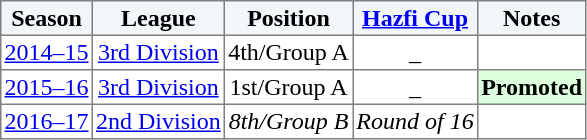<table border="1" cellpadding="2" style="border-collapse:collapse; text-align:center; font-size:normal;">
<tr style="background:#f0f6fa;">
<th>Season</th>
<th>League</th>
<th>Position</th>
<th><a href='#'>Hazfi Cup</a></th>
<th>Notes</th>
</tr>
<tr>
<td><a href='#'>2014–15</a></td>
<td><a href='#'>3rd Division</a></td>
<td>4th/Group A</td>
<td>_</td>
<td></td>
</tr>
<tr>
<td><a href='#'>2015–16</a></td>
<td><a href='#'>3rd Division</a></td>
<td>1st/Group A</td>
<td>_</td>
<td style="text-align:center; background:#dfd;"><strong>Promoted</strong></td>
</tr>
<tr>
<td><a href='#'>2016–17</a></td>
<td><a href='#'>2nd Division</a></td>
<td><em>8th/Group B</em></td>
<td><em>Round of 16</em></td>
<td></td>
</tr>
</table>
